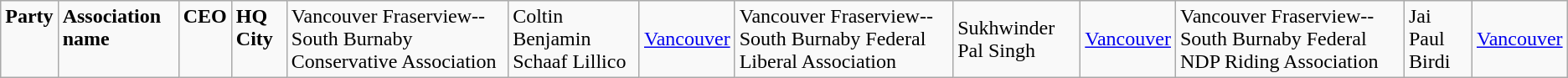<table class="wikitable">
<tr>
<td colspan="2" rowspan="1" align="left" valign="top"><strong>Party</strong></td>
<td valign="top"><strong>Association name</strong></td>
<td valign="top"><strong>CEO</strong></td>
<td valign="top"><strong>HQ City </strong><br></td>
<td>Vancouver Fraserview--South Burnaby Conservative Association</td>
<td>Coltin Benjamin Schaaf Lillico</td>
<td><a href='#'>Vancouver</a><br></td>
<td>Vancouver Fraserview--South Burnaby Federal Liberal Association</td>
<td>Sukhwinder Pal Singh</td>
<td><a href='#'>Vancouver</a><br></td>
<td>Vancouver Fraserview--South Burnaby Federal NDP Riding Association</td>
<td>Jai Paul Birdi</td>
<td><a href='#'>Vancouver</a></td>
</tr>
</table>
